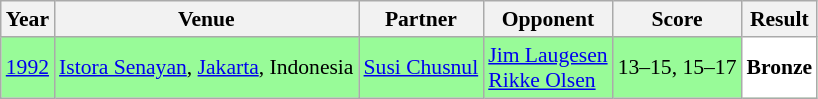<table class="sortable wikitable" style="font-size: 90%">
<tr>
<th>Year</th>
<th>Venue</th>
<th>Partner</th>
<th>Opponent</th>
<th>Score</th>
<th>Result</th>
</tr>
<tr style="background:#98FB98">
<td align="center"><a href='#'>1992</a></td>
<td align="left"><a href='#'>Istora Senayan</a>, <a href='#'>Jakarta</a>, Indonesia</td>
<td align="left"> <a href='#'>Susi Chusnul</a></td>
<td align="left"> <a href='#'>Jim Laugesen</a> <br>  <a href='#'>Rikke Olsen</a></td>
<td align="left">13–15, 15–17</td>
<td style="text-align:left; background:white"> <strong>Bronze</strong></td>
</tr>
</table>
